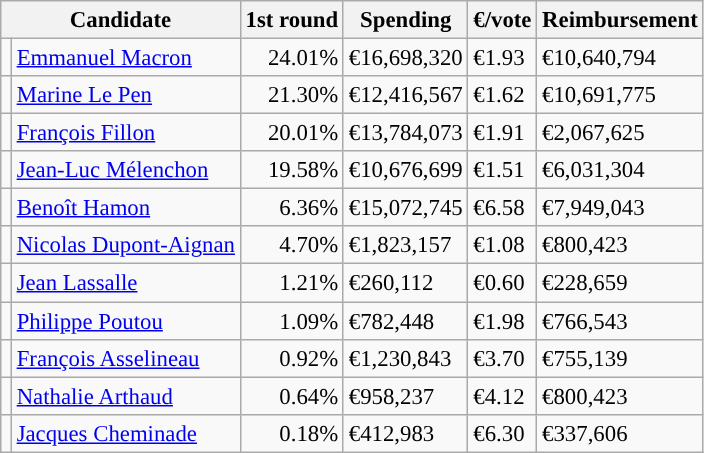<table class="wikitable sortable" style="font-size:95%">
<tr>
<th colspan="2">Candidate</th>
<th>1st round</th>
<th>Spending</th>
<th>€/vote</th>
<th>Reimbursement</th>
</tr>
<tr>
<td style="background:"></td>
<td data-sort-value="Macron, Emmanuel"><a href='#'>Emmanuel Macron</a></td>
<td style="text-align:right;">24.01%</td>
<td>€16,698,320</td>
<td>€1.93</td>
<td>€10,640,794</td>
</tr>
<tr>
<td style="background:"></td>
<td data-sort-value="Le Pen, Marine"><a href='#'>Marine Le Pen</a></td>
<td style="text-align:right;">21.30%</td>
<td>€12,416,567</td>
<td>€1.62</td>
<td>€10,691,775</td>
</tr>
<tr>
<td style="background:"></td>
<td data-sort-value="Fillon, Francois"><a href='#'>François Fillon</a></td>
<td style="text-align:right;">20.01%</td>
<td>€13,784,073</td>
<td>€1.91</td>
<td>€2,067,625</td>
</tr>
<tr>
<td style="background:"></td>
<td data-sort-value="Melenchon, Jean-Luc"><a href='#'>Jean-Luc Mélenchon</a></td>
<td style="text-align:right;">19.58%</td>
<td>€10,676,699</td>
<td>€1.51</td>
<td>€6,031,304</td>
</tr>
<tr>
<td style="background:"></td>
<td data-sort-value="Hamon, Benoit"><a href='#'>Benoît Hamon</a></td>
<td style="text-align:right;">6.36%</td>
<td>€15,072,745</td>
<td>€6.58</td>
<td>€7,949,043</td>
</tr>
<tr>
<td style="background:"></td>
<td data-sort-value="Dupont-Aignan, Nicolas"><a href='#'>Nicolas Dupont-Aignan</a></td>
<td style="text-align:right;">4.70%</td>
<td>€1,823,157</td>
<td>€1.08</td>
<td>€800,423</td>
</tr>
<tr>
<td style="background:"></td>
<td data-sort-value="Lassalle, Jean"><a href='#'>Jean Lassalle</a></td>
<td style="text-align:right;">1.21%</td>
<td>€260,112</td>
<td>€0.60</td>
<td>€228,659</td>
</tr>
<tr>
<td style="background:"></td>
<td data-sort-value="Poutou, Philippe"><a href='#'>Philippe Poutou</a></td>
<td style="text-align:right;">1.09%</td>
<td>€782,448</td>
<td>€1.98</td>
<td>€766,543</td>
</tr>
<tr>
<td style="background:"></td>
<td data-sort-value="Asselineau, Francois"><a href='#'>François Asselineau</a></td>
<td style="text-align:right;">0.92%</td>
<td>€1,230,843</td>
<td>€3.70</td>
<td>€755,139</td>
</tr>
<tr>
<td style="background:"></td>
<td data-sort-value="Arthaud, Nathalie"><a href='#'>Nathalie Arthaud</a></td>
<td style="text-align:right;">0.64%</td>
<td>€958,237</td>
<td>€4.12</td>
<td>€800,423</td>
</tr>
<tr>
<td style="background:"></td>
<td data-sort-value="Cheminade, Jacques"><a href='#'>Jacques Cheminade</a></td>
<td style="text-align:right;">0.18%</td>
<td>€412,983</td>
<td>€6.30</td>
<td>€337,606</td>
</tr>
</table>
